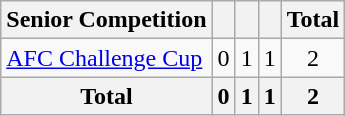<table class="wikitable" style="text-align: center;">
<tr>
<th>Senior Competition</th>
<th></th>
<th></th>
<th></th>
<th>Total</th>
</tr>
<tr>
<td align=left><a href='#'>AFC Challenge Cup</a></td>
<td>0</td>
<td>1</td>
<td>1</td>
<td>2</td>
</tr>
<tr>
<th>Total</th>
<th>0</th>
<th>1</th>
<th>1</th>
<th>2</th>
</tr>
</table>
